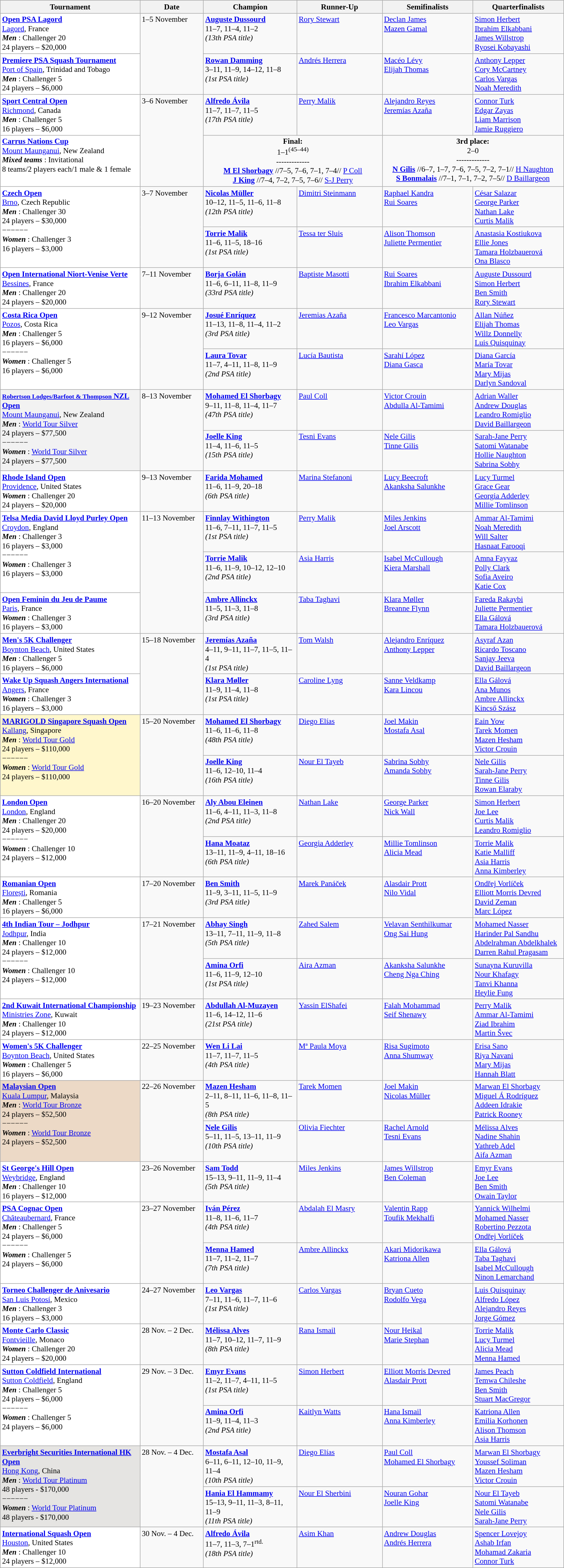<table class="wikitable" style="font-size:88%">
<tr>
<th width=250>Tournament</th>
<th width=110>Date</th>
<th width=165>Champion</th>
<th width=150>Runner-Up</th>
<th width=160>Semifinalists</th>
<th width=160>Quarterfinalists</th>
</tr>
<tr style="vertical-align:top">
<td style="background:#fff;"><strong><a href='#'>Open PSA Lagord</a></strong><br> <a href='#'>Lagord</a>, France<br><strong> <em>Men</em> </strong>: Challenger 20<br>24 players – $20,000</td>
<td rowspan=2>1–5 November</td>
<td> <strong><a href='#'>Auguste Dussourd</a></strong><br>11–7, 11–4, 11–2<br><em>(13th PSA title)</em></td>
<td> <a href='#'>Rory Stewart</a></td>
<td> <a href='#'>Declan James</a><br> <a href='#'>Mazen Gamal</a></td>
<td> <a href='#'>Simon Herbert</a><br> <a href='#'>Ibrahim Elkabbani</a><br> <a href='#'>James Willstrop</a><br> <a href='#'>Ryosei Kobayashi</a></td>
</tr>
<tr style="vertical-align:top">
<td style="background:#fff;"><strong><a href='#'> Premiere PSA Squash Tournament</a></strong><br> <a href='#'>Port of Spain</a>, Trinidad and Tobago<br><strong> <em>Men</em> </strong>: Challenger 5<br>24 players – $6,000</td>
<td> <strong><a href='#'>Rowan Damming</a></strong><br>3–11, 11–9, 14–12, 11–8<br><em>(1st PSA title)</em></td>
<td> <a href='#'>Andrés Herrera</a></td>
<td> <a href='#'>Macéo Lévy</a><br> <a href='#'>Elijah Thomas</a></td>
<td> <a href='#'>Anthony Lepper</a><br> <a href='#'>Cory McCartney</a><br> <a href='#'>Carlos Vargas</a><br> <a href='#'>Noah Meredith</a></td>
</tr>
<tr style="vertical-align:top">
<td style="background:#fff;"><strong><a href='#'>Sport Central Open</a></strong><br> <a href='#'>Richmond</a>, Canada<br><strong> <em>Men</em> </strong>: Challenger 5<br>16 players – $6,000</td>
<td rowspan=2>3–6 November</td>
<td> <strong><a href='#'>Alfredo Ávila</a></strong><br>11–7, 11–7, 11–5<br><em>(17th PSA title)</em></td>
<td> <a href='#'>Perry Malik</a></td>
<td> <a href='#'>Alejandro Reyes</a><br> <a href='#'>Jeremías Azaña</a></td>
<td> <a href='#'>Connor Turk</a><br> <a href='#'>Edgar Zayas</a><br> <a href='#'>Liam Marrison</a><br> <a href='#'>Jamie Ruggiero</a></td>
</tr>
<tr style="vertical-align:top">
<td style="background:#fff;"><strong><a href='#'>Carrus Nations Cup</a></strong><br> <a href='#'>Mount Maunganui</a>, New Zealand<br><strong> <em>Mixed teams</em> </strong>: Invitational<br>8 teams/2 players each/1 male & 1 female</td>
<td colspan=2 align="center"><strong>Final:</strong><br><strong></strong> 1–1<sup>(45–44)</sup> <br>-------------<br> <strong><a href='#'>M El Shorbagy</a></strong> //7–5, 7–6, 7–1, 7–4//  <a href='#'>P Coll</a><br> <strong><a href='#'>J King</a></strong> //7–4, 7–2, 7–5, 7–6//  <a href='#'>S-J Perry</a></td>
<td colspan=2 align="center"><strong>3rd place:</strong><br><strong></strong> 2–0 <br>-------------<br> <strong><a href='#'>N Gilis</a></strong> //6–7, 1–7, 7–6, 7–5, 7–2, 7–1//  <a href='#'>H Naughton</a><br> <strong><a href='#'>S Bonmalais</a></strong> //7–1, 7–1, 7–2, 7–5//  <a href='#'>D Baillargeon</a></td>
</tr>
<tr style="vertical-align:top">
<td rowspan=2 style="background:#fff;"><strong><a href='#'>Czech Open</a></strong><br> <a href='#'>Brno</a>, Czech Republic<br><em> <strong>Men</strong> </em>: Challenger 30<br>24 players – $30,000<br>−−−−−−<br><strong> <em>Women</em> </strong>: Challenger 3<br>16 players – $3,000</td>
<td rowspan=2>3–7 November</td>
<td> <strong><a href='#'>Nicolas Müller</a></strong><br>10–12, 11–5, 11–6, 11–8<br><em>(12th PSA title)</em></td>
<td> <a href='#'>Dimitri Steinmann</a></td>
<td> <a href='#'>Raphael Kandra</a><br> <a href='#'>Rui Soares</a></td>
<td> <a href='#'>César Salazar</a><br> <a href='#'>George Parker</a><br> <a href='#'>Nathan Lake</a><br> <a href='#'>Curtis Malik</a></td>
</tr>
<tr style="vertical-align:top">
<td> <strong><a href='#'>Torrie Malik</a></strong><br>11–6, 11–5, 18–16<br><em>(1st PSA title)</em></td>
<td> <a href='#'>Tessa ter Sluis</a></td>
<td> <a href='#'>Alison Thomson</a><br> <a href='#'>Juliette Permentier</a></td>
<td> <a href='#'>Anastasia Kostiukova</a><br> <a href='#'>Ellie Jones</a><br> <a href='#'>Tamara Holzbauerová</a><br> <a href='#'>Ona Blasco</a></td>
</tr>
<tr style="vertical-align:top">
<td style="background:#fff;"><strong><a href='#'>Open International Niort-Venise Verte</a></strong><br> <a href='#'>Bessines</a>, France<br><em> <strong>Men</strong> </em>: Challenger 20<br>24 players – $20,000</td>
<td>7–11 November</td>
<td> <strong><a href='#'>Borja Golán</a></strong><br>11–6, 6–11, 11–8, 11–9<br><em>(33rd PSA title)</em></td>
<td> <a href='#'>Baptiste Masotti</a></td>
<td> <a href='#'>Rui Soares</a><br> <a href='#'>Ibrahim Elkabbani</a></td>
<td> <a href='#'>Auguste Dussourd</a><br> <a href='#'>Simon Herbert</a><br> <a href='#'>Ben Smith</a><br> <a href='#'>Rory Stewart</a><br></td>
</tr>
<tr style="vertical-align:top">
<td rowspan=2 style="background:#fff;"><strong><a href='#'> Costa Rica Open</a></strong><br> <a href='#'>Pozos</a>, Costa Rica<br><em> <strong>Men</strong> </em>: Challenger 5<br>16 players – $6,000<br>−−−−−−<br><strong> <em>Women</em> </strong>: Challenger 5<br>16 players – $6,000</td>
<td rowspan=2>9–12 November</td>
<td> <strong><a href='#'>Josué Enríquez</a></strong><br>11–13, 11–8, 11–4, 11–2<br><em>(3rd PSA title)</em></td>
<td> <a href='#'>Jeremias Azaña</a></td>
<td> <a href='#'>Francesco Marcantonio</a><br> <a href='#'>Leo Vargas</a></td>
<td> <a href='#'>Allan Núñez</a><br> <a href='#'>Elijah Thomas</a><br> <a href='#'>Willz Donnelly</a><br> <a href='#'>Luis Quisquinay</a></td>
</tr>
<tr style="vertical-align:top">
<td> <strong><a href='#'>Laura Tovar</a></strong><br>11–7, 4–11, 11–8, 11–9<br><em>(2nd PSA title)</em></td>
<td> <a href='#'>Lucía Bautista</a></td>
<td> <a href='#'>Sarahí López</a><br> <a href='#'>Diana Gasca</a></td>
<td> <a href='#'>Diana García</a><br> <a href='#'>María Tovar</a><br> <a href='#'>Mary Mijas</a><br> <a href='#'>Darlyn Sandoval</a></td>
</tr>
<tr style="vertical-align:top">
<td rowspan=2 style="background:#f2f2f2;"><strong><a href='#'><small>Robertson Lodges/Barfoot & Thompson</small> NZL Open</a></strong><br> <a href='#'>Mount Maunganui</a>, New Zealand<br><strong> <em>Men</em> </strong>: <a href='#'>World Tour Silver</a><br>24 players – $77,500<br>−−−−−−<br><strong> <em>Women</em> </strong>: <a href='#'>World Tour Silver</a><br>24 players – $77,500</td>
<td rowspan=2>8–13 November</td>
<td> <strong><a href='#'>Mohamed El Shorbagy</a></strong><br>9–11, 11–8, 11–4, 11–7<br><em>(47th PSA title)</em></td>
<td> <a href='#'>Paul Coll</a></td>
<td> <a href='#'>Victor Crouin</a><br> <a href='#'>Abdulla Al-Tamimi</a></td>
<td> <a href='#'>Adrian Waller</a><br> <a href='#'>Andrew Douglas</a><br> <a href='#'>Leandro Romiglio</a><br> <a href='#'>David Baillargeon</a></td>
</tr>
<tr style="vertical-align:top">
<td> <strong><a href='#'>Joelle King</a></strong><br>11–4, 11–6, 11–5<br><em>(15th PSA title)</em></td>
<td> <a href='#'>Tesni Evans</a></td>
<td> <a href='#'>Nele Gilis</a><br> <a href='#'>Tinne Gilis</a></td>
<td> <a href='#'>Sarah-Jane Perry</a><br> <a href='#'>Satomi Watanabe</a><br> <a href='#'>Hollie Naughton</a><br> <a href='#'>Sabrina Sobhy</a></td>
</tr>
<tr style="vertical-align:top">
<td style="background:#fff;"><strong><a href='#'>Rhode Island Open</a></strong><br> <a href='#'>Providence</a>, United States<br><em> <strong>Women</strong> </em>: Challenger 20<br>24 players – $20,000</td>
<td>9–13 November</td>
<td> <strong><a href='#'>Farida Mohamed</a></strong><br>11–6, 11–9, 20–18<br><em>(6th PSA title)</em></td>
<td> <a href='#'>Marina Stefanoni</a></td>
<td> <a href='#'>Lucy Beecroft</a><br> <a href='#'>Akanksha Salunkhe</a></td>
<td> <a href='#'>Lucy Turmel</a><br> <a href='#'>Grace Gear</a><br> <a href='#'>Georgia Adderley</a><br> <a href='#'>Millie Tomlinson</a></td>
</tr>
<tr style="vertical-align:top">
<td rowspan=2 style="background:#fff;"><strong><a href='#'>Telsa Media David Lloyd Purley Open</a></strong><br> <a href='#'>Croydon</a>, England<br><em> <strong>Men</strong> </em>: Challenger 3<br>16 players – $3,000<br>−−−−−−<br><strong> <em>Women</em> </strong>: Challenger 3<br>16 players – $3,000</td>
<td rowspan=3>11–13 November</td>
<td> <strong><a href='#'>Finnlay Withington</a></strong><br>11–6, 7–11, 11–7, 11–5<br><em>(1st PSA title)</em></td>
<td> <a href='#'>Perry Malik</a></td>
<td> <a href='#'>Miles Jenkins</a><br> <a href='#'>Joel Arscott</a></td>
<td> <a href='#'>Ammar Al-Tamimi</a><br> <a href='#'>Noah Meredith</a><br> <a href='#'>Will Salter</a><br> <a href='#'>Hasnaat Farooqi</a></td>
</tr>
<tr style="vertical-align:top">
<td> <strong><a href='#'>Torrie Malik</a></strong><br>11–6, 11–9, 10–12, 12–10<br><em>(2nd PSA title)</em></td>
<td> <a href='#'>Asia Harris</a></td>
<td> <a href='#'>Isabel McCullough</a><br> <a href='#'>Kiera Marshall</a></td>
<td> <a href='#'>Amna Fayyaz</a><br> <a href='#'>Polly Clark</a><br> <a href='#'>Sofia Aveiro</a><br> <a href='#'>Katie Cox</a></td>
</tr>
<tr style="vertical-align:top">
<td style="background:#fff;"><strong><a href='#'>Open Feminin du Jeu de Paume</a></strong><br> <a href='#'>Paris</a>, France<br><em> <strong>Women</strong> </em>: Challenger 3<br>16 players – $3,000</td>
<td> <strong><a href='#'>Ambre Allinckx</a></strong><br>11–5, 11–3, 11–8<br><em>(3rd PSA title)</em></td>
<td> <a href='#'>Taba Taghavi</a></td>
<td> <a href='#'>Klara Møller</a><br> <a href='#'>Breanne Flynn</a></td>
<td> <a href='#'>Fareda Rakaybi</a><br> <a href='#'>Juliette Permentier</a><br> <a href='#'>Ella Gálová</a><br> <a href='#'>Tamara Holzbauerová</a></td>
</tr>
<tr style="vertical-align:top">
<td style="background:#fff;"><strong><a href='#'>Men's  5K Challenger</a></strong><br> <a href='#'>Boynton Beach</a>, United States<br><strong> <em>Men</em> </strong>: Challenger 5<br>16 players – $6,000</td>
<td rowspan=2>15–18 November</td>
<td> <strong><a href='#'>Jeremías Azaña</a></strong><br>4–11, 9–11, 11–7, 11–5, 11–4<br><em>(1st PSA title)</em></td>
<td> <a href='#'>Tom Walsh</a></td>
<td> <a href='#'>Alejandro Enríquez</a><br> <a href='#'>Anthony Lepper</a></td>
<td> <a href='#'>Asyraf Azan</a><br> <a href='#'>Ricardo Toscano</a><br> <a href='#'>Sanjay Jeeva</a><br> <a href='#'>David Baillargeon</a></td>
</tr>
<tr style="vertical-align:top">
<td style="background:#fff;"><strong><a href='#'>Wake Up Squash Angers International</a></strong><br> <a href='#'>Angers</a>, France<br><em> <strong>Women</strong> </em>: Challenger 3<br>16 players – $3,000</td>
<td> <strong><a href='#'>Klara Møller</a></strong><br>11–9, 11–4, 11–8<br><em>(1st PSA title)</em></td>
<td> <a href='#'>Caroline Lyng</a></td>
<td> <a href='#'>Sanne Veldkamp</a><br> <a href='#'>Kara Lincou</a></td>
<td> <a href='#'>Ella Gálová</a><br> <a href='#'>Ana Munos</a><br> <a href='#'>Ambre Allinckx</a><br> <a href='#'>Kincső Szász</a></td>
</tr>
<tr style="vertical-align:top">
<td rowspan=2 style="background:#fff7cc;"><strong><a href='#'>MARIGOLD Singapore Squash Open</a></strong><br> <a href='#'>Kallang</a>, Singapore<br><strong> <em>Men</em> </strong>: <a href='#'>World Tour Gold</a><br>24 players – $110,000<br>−−−−−−<br><strong> <em>Women</em> </strong>: <a href='#'>World Tour Gold</a><br>24 players – $110,000</td>
<td rowspan=2>15–20 November</td>
<td> <strong><a href='#'>Mohamed El Shorbagy</a></strong><br>11–6, 11–6, 11–8<br><em>(48th PSA title)</em></td>
<td> <a href='#'>Diego Elías</a></td>
<td> <a href='#'>Joel Makin</a><br> <a href='#'>Mostafa Asal</a></td>
<td> <a href='#'>Eain Yow</a><br> <a href='#'>Tarek Momen</a><br> <a href='#'>Mazen Hesham</a><br> <a href='#'>Victor Crouin</a></td>
</tr>
<tr style="vertical-align:top">
<td> <strong><a href='#'>Joelle King</a></strong><br>11–6, 12–10, 11–4<br><em>(16th PSA title)</em></td>
<td> <a href='#'>Nour El Tayeb</a></td>
<td> <a href='#'>Sabrina Sobhy</a><br> <a href='#'>Amanda Sobhy</a></td>
<td> <a href='#'>Nele Gilis</a><br> <a href='#'>Sarah-Jane Perry</a><br> <a href='#'>Tinne Gilis</a><br> <a href='#'>Rowan Elaraby</a></td>
</tr>
<tr style="vertical-align:top">
<td rowspan=2 style="background:#fff;"><strong><a href='#'>London Open</a></strong><br> <a href='#'>London</a>, England<br><strong> <em>Men</em> </strong>: Challenger 20<br>24 players – $20,000<br>−−−−−−<br><strong> <em>Women</em> </strong>: Challenger 10<br>24 players – $12,000</td>
<td rowspan=2>16–20 November</td>
<td> <strong><a href='#'>Aly Abou Eleinen</a></strong><br>11–6, 4–11, 11–3, 11–8<br><em>(2nd PSA title)</em></td>
<td> <a href='#'>Nathan Lake</a></td>
<td> <a href='#'>George Parker</a><br> <a href='#'>Nick Wall</a></td>
<td> <a href='#'>Simon Herbert</a><br> <a href='#'>Joe Lee</a><br> <a href='#'>Curtis Malik</a><br> <a href='#'>Leandro Romiglio</a></td>
</tr>
<tr style="vertical-align:top">
<td> <strong><a href='#'>Hana Moataz</a></strong><br>13–11, 11–9, 4–11, 18–16<br><em>(6th PSA title)</em></td>
<td> <a href='#'>Georgia Adderley</a></td>
<td> <a href='#'>Millie Tomlinson</a><br> <a href='#'>Alicia Mead</a></td>
<td> <a href='#'>Torrie Malik</a><br> <a href='#'>Katie Malliff</a><br> <a href='#'>Asia Harris</a><br> <a href='#'>Anna Kimberley</a></td>
</tr>
<tr style="vertical-align:top">
<td style="background:#fff;"><strong><a href='#'>Romanian Open</a></strong><br> <a href='#'>Florești</a>, Romania<br><em> <strong>Men</strong> </em>: Challenger 5<br>16 players – $6,000</td>
<td>17–20 November</td>
<td> <strong><a href='#'>Ben Smith</a></strong><br>11–9, 3–11, 11–5, 11–9<br><em>(3rd PSA title)</em></td>
<td> <a href='#'>Marek Panáček</a></td>
<td> <a href='#'>Alasdair Prott</a><br> <a href='#'>Nilo Vidal</a></td>
<td> <a href='#'>Ondřej Vorlíček</a><br> <a href='#'>Elliott Morris Devred</a><br> <a href='#'>David Zeman</a><br> <a href='#'>Marc López</a></td>
</tr>
<tr style="vertical-align:top">
<td rowspan=2 style="background:#fff;"><strong><a href='#'>4th   Indian Tour – Jodhpur</a></strong><br> <a href='#'>Jodhpur</a>, India<br><strong> <em>Men</em> </strong>: Challenger 10<br>24 players – $12,000<br>−−−−−−<br><strong> <em>Women</em> </strong>: Challenger 10<br>24 players – $12,000</td>
<td rowspan=2>17–21 November</td>
<td> <strong><a href='#'>Abhay Singh</a></strong><br>13–11, 7–11, 11–9, 11–8<br><em>(5th PSA title)</em></td>
<td> <a href='#'>Zahed Salem</a></td>
<td> <a href='#'>Velavan Senthilkumar</a><br> <a href='#'>Ong Sai Hung</a></td>
<td> <a href='#'>Mohamed Nasser</a><br> <a href='#'>Harinder Pal Sandhu</a><br> <a href='#'>Abdelrahman Abdelkhalek</a><br> <a href='#'>Darren Rahul Pragasam</a></td>
</tr>
<tr style="vertical-align:top">
<td> <strong><a href='#'>Amina Orfi</a></strong><br>11–6, 11–9, 12–10<br><em>(1st PSA title)</em></td>
<td> <a href='#'>Aira Azman</a></td>
<td> <a href='#'>Akanksha Salunkhe</a><br> <a href='#'>Cheng Nga Ching</a></td>
<td> <a href='#'>Sunayna Kuruvilla</a><br> <a href='#'>Nour Khafagy</a><br> <a href='#'>Tanvi Khanna</a><br> <a href='#'>Heylie Fung</a></td>
</tr>
<tr style="vertical-align:top">
<td style="background:#fff;"><strong><a href='#'>2nd Kuwait International Championship</a></strong><br> <a href='#'>Ministries Zone</a>, Kuwait<br><strong> <em>Men</em> </strong>: Challenger 10<br>24 players – $12,000</td>
<td>19–23 November</td>
<td> <strong><a href='#'>Abdullah Al-Muzayen</a></strong><br>11–6, 14–12, 11–6<br><em>(21st PSA title)</em></td>
<td> <a href='#'>Yassin ElShafei</a></td>
<td> <a href='#'>Falah Mohammad</a><br> <a href='#'>Seif Shenawy</a></td>
<td> <a href='#'>Perry Malik</a><br> <a href='#'>Ammar Al-Tamimi</a><br> <a href='#'>Ziad Ibrahim</a><br> <a href='#'>Martin Švec</a></td>
</tr>
<tr style="vertical-align:top">
<td style="background:#fff;"><strong><a href='#'>Women's  5K Challenger</a></strong><br> <a href='#'>Boynton Beach</a>, United States<br><strong> <em>Women</em> </strong>: Challenger 5<br>16 players – $6,000</td>
<td>22–25 November</td>
<td> <strong><a href='#'>Wen Li Lai</a></strong><br>11–7, 11–7, 11–5<br><em>(4th PSA title)</em></td>
<td> <a href='#'>Mª Paula Moya</a></td>
<td> <a href='#'>Risa Sugimoto</a><br> <a href='#'>Anna Shumway</a></td>
<td> <a href='#'>Erisa Sano</a><br> <a href='#'>Riya Navani</a><br> <a href='#'>Mary Mijas</a><br> <a href='#'>Hannah Blatt</a></td>
</tr>
<tr style="vertical-align:top">
<td rowspan=2 style="background:#ecd9c6;"><strong><a href='#'>Malaysian Open</a></strong><br> <a href='#'>Kuala Lumpur</a>, Malaysia<br><strong> <em>Men</em> </strong>: <a href='#'>World Tour Bronze</a><br>24 players – $52,500<br>−−−−−−<br><strong> <em>Women</em> </strong>: <a href='#'>World Tour Bronze</a><br>24 players – $52,500</td>
<td rowspan=2>22–26 November</td>
<td> <strong><a href='#'>Mazen Hesham</a></strong><br>2–11, 8–11, 11–6, 11–8, 11–5<br><em>(8th PSA title)</em></td>
<td> <a href='#'>Tarek Momen</a></td>
<td> <a href='#'>Joel Makin</a><br> <a href='#'>Nicolas Müller</a></td>
<td> <a href='#'>Marwan El Shorbagy</a><br> <a href='#'>Miguel Á Rodríguez</a><br> <a href='#'>Addeen Idrakie</a><br> <a href='#'>Patrick Rooney</a></td>
</tr>
<tr style="vertical-align:top">
<td> <strong><a href='#'>Nele Gilis</a></strong><br>5–11, 11–5, 13–11, 11–9<br><em>(10th PSA title)</em></td>
<td> <a href='#'>Olivia Fiechter</a></td>
<td> <a href='#'>Rachel Arnold</a><br> <a href='#'>Tesni Evans</a></td>
<td> <a href='#'>Mélissa Alves</a><br> <a href='#'>Nadine Shahin</a><br> <a href='#'>Yathreb Adel</a><br> <a href='#'>Aifa Azman</a></td>
</tr>
<tr style="vertical-align:top">
<td style="background:#fff;"><strong><a href='#'>St George's Hill  Open</a></strong><br> <a href='#'>Weybridge</a>, England<br><strong> <em>Men</em> </strong>: Challenger 10<br>16 players – $12,000</td>
<td>23–26 November</td>
<td> <strong><a href='#'>Sam Todd</a></strong><br>15–13, 9–11, 11–9, 11–4<br><em>(5th PSA title)</em></td>
<td> <a href='#'>Miles Jenkins</a></td>
<td> <a href='#'>James Willstrop</a><br> <a href='#'>Ben Coleman</a></td>
<td> <a href='#'>Emyr Evans</a><br> <a href='#'>Joe Lee</a><br> <a href='#'>Ben Smith</a><br> <a href='#'>Owain Taylor</a></td>
</tr>
<tr style="vertical-align:top">
<td rowspan=2 style="background:#fff;"><strong><a href='#'>PSA Cognac Open</a></strong><br> <a href='#'>Châteaubernard</a>, France<br><strong> <em>Men</em> </strong>: Challenger 5<br>24 players – $6,000<br>−−−−−−<br><strong> <em>Women</em> </strong>: Challenger 5<br>24 players – $6,000</td>
<td rowspan=2>23–27 November</td>
<td> <strong><a href='#'>Iván Pérez</a></strong><br>11–8, 11–6, 11–7<br><em>(4th PSA title)</em></td>
<td> <a href='#'>Abdalah El Masry</a></td>
<td> <a href='#'>Valentin Rapp</a><br> <a href='#'>Toufik Mekhalfi</a></td>
<td> <a href='#'>Yannick Wilhelmi</a><br> <a href='#'>Mohamed Nasser</a><br> <a href='#'>Robertino Pezzota</a><br> <a href='#'>Ondřej Vorlíček</a></td>
</tr>
<tr style="vertical-align:top">
<td> <strong><a href='#'>Menna Hamed</a></strong><br>11–7, 11–2, 11–7<br><em>(7th PSA title)</em></td>
<td> <a href='#'>Ambre Allinckx</a></td>
<td> <a href='#'>Akari Midorikawa</a><br> <a href='#'>Katriona Allen</a></td>
<td> <a href='#'>Ella Gálová</a><br> <a href='#'>Taba Taghavi</a><br> <a href='#'>Isabel McCullough</a><br> <a href='#'>Ninon Lemarchand</a></td>
</tr>
<tr style="vertical-align:top">
<td style="background:#fff;"><strong><a href='#'>Torneo Challenger de Anivesario </a></strong><br> <a href='#'>San Luis Potosí</a>, Mexico<br><strong> <em>Men</em> </strong>: Challenger 3<br>16 players – $3,000</td>
<td>24–27 November</td>
<td> <strong><a href='#'>Leo Vargas</a></strong><br>7–11, 11–6, 11–7, 11–6<br><em>(1st PSA title)</em></td>
<td> <a href='#'>Carlos Vargas</a></td>
<td> <a href='#'>Bryan Cueto</a><br> <a href='#'>Rodolfo Vega</a></td>
<td> <a href='#'>Luis Quisquinay</a><br> <a href='#'>Alfredo López</a><br> <a href='#'>Alejandro Reyes</a><br> <a href='#'>Jorge Gómez</a></td>
</tr>
<tr style="vertical-align:top">
<td style="background:#fff;"><strong><a href='#'>Monte Carlo Classic</a></strong><br> <a href='#'>Fontvieille</a>, Monaco<br><strong> <em>Women</em> </strong>: Challenger 20<br>24 players – $20,000</td>
<td>28 Nov. – 2 Dec.</td>
<td> <strong><a href='#'>Mélissa Alves</a></strong><br>11–7, 10–12, 11–7, 11–9<br><em>(8th PSA title)</em></td>
<td> <a href='#'>Rana Ismail</a></td>
<td> <a href='#'>Nour Heikal</a><br> <a href='#'>Marie Stephan</a></td>
<td> <a href='#'>Torrie Malik</a><br> <a href='#'>Lucy Turmel</a><br> <a href='#'>Alicia Mead</a><br> <a href='#'>Menna Hamed</a></td>
</tr>
<tr style="vertical-align:top">
<td rowspan=2 style="background:#fff;"><strong><a href='#'>Sutton Coldfield International</a></strong><br> <a href='#'>Sutton Coldfield</a>, England<br><em> <strong>Men</strong> </em>: Challenger 5<br>24 players – $6,000<br>−−−−−−<br><strong> <em>Women</em> </strong>: Challenger 5<br>24 players – $6,000</td>
<td rowspan=2>29 Nov. – 3 Dec.</td>
<td> <strong><a href='#'>Emyr Evans</a></strong><br>11–2, 11–7, 4–11, 11–5<br><em>(1st PSA title)</em></td>
<td> <a href='#'>Simon Herbert</a></td>
<td> <a href='#'>Elliott Morris Devred</a><br> <a href='#'>Alasdair Prott</a></td>
<td> <a href='#'>James Peach</a><br> <a href='#'>Temwa Chileshe</a><br> <a href='#'>Ben Smith</a><br> <a href='#'>Stuart MacGregor</a></td>
</tr>
<tr style="vertical-align:top">
<td> <strong><a href='#'>Amina Orfi</a></strong><br>11–9, 11–4, 11–3<br><em>(2nd PSA title)</em></td>
<td> <a href='#'>Kaitlyn Watts</a></td>
<td> <a href='#'>Hana Ismail</a><br> <a href='#'>Anna Kimberley</a></td>
<td> <a href='#'>Katriona Allen</a><br> <a href='#'>Emilia Korhonen</a><br> <a href='#'>Alison Thomson</a><br> <a href='#'>Asia Harris</a></td>
</tr>
<tr valign=top>
<td rowspan=2 style="background:#E5E4E2;"><strong><a href='#'>Everbright Securities International HK Open</a></strong><br> <a href='#'>Hong Kong</a>, China<br><em> <strong>Men</strong> </em>: <a href='#'>World Tour Platinum</a><br>48 players - $170,000<br>−−−−−−<br><strong> <em>Women</em> </strong>: <a href='#'>World Tour Platinum</a><br>48 players - $170,000</td>
<td rowspan=2>28 Nov. – 4 Dec.</td>
<td> <strong><a href='#'>Mostafa Asal</a></strong><br>6–11, 6–11, 12–10, 11–9, 11–4<br><em>(10th PSA title)</em></td>
<td> <a href='#'>Diego Elías</a></td>
<td> <a href='#'>Paul Coll</a><br> <a href='#'>Mohamed El Shorbagy</a></td>
<td> <a href='#'>Marwan El Shorbagy</a><br> <a href='#'>Youssef Soliman</a><br> <a href='#'>Mazen Hesham</a><br> <a href='#'>Victor Crouin</a></td>
</tr>
<tr valign=top>
<td> <strong><a href='#'>Hania El Hammamy</a></strong><br>15–13, 9–11, 11–3, 8–11, 11–9<br><em>(11th PSA title)</em></td>
<td> <a href='#'>Nour El Sherbini</a></td>
<td> <a href='#'>Nouran Gohar</a><br> <a href='#'>Joelle King</a></td>
<td> <a href='#'>Nour El Tayeb</a><br> <a href='#'>Satomi Watanabe</a><br> <a href='#'>Nele Gilis</a><br> <a href='#'>Sarah-Jane Perry</a></td>
</tr>
<tr style="vertical-align:top">
<td style="background:#fff;"><strong><a href='#'> International Squash Open</a></strong><br> <a href='#'>Houston</a>, United States<br><strong> <em>Men</em> </strong>: Challenger 10<br>24 players – $12,000</td>
<td>30 Nov. – 4 Dec.</td>
<td> <strong><a href='#'>Alfredo Ávila</a></strong><br>11–7, 11–3, 7–1<sup>rtd.</sup><br><em>(18th PSA title)</em></td>
<td> <a href='#'>Asim Khan</a></td>
<td> <a href='#'>Andrew Douglas</a><br> <a href='#'>Andrés Herrera</a></td>
<td> <a href='#'>Spencer Lovejoy</a><br> <a href='#'>Ashab Irfan</a><br> <a href='#'>Mohamad Zakaria</a><br> <a href='#'>Connor Turk</a></td>
</tr>
</table>
